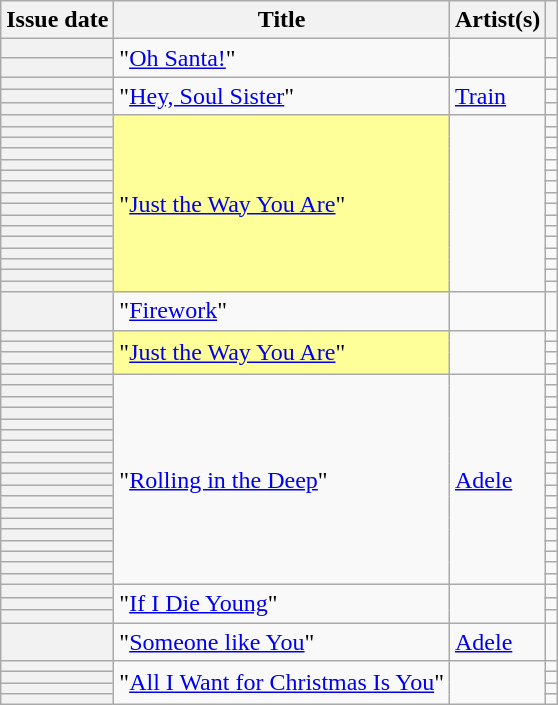<table class="wikitable sortable plainrowheaders">
<tr>
<th scope=col>Issue date</th>
<th scope=col>Title</th>
<th scope=col>Artist(s)</th>
<th scope=col class=unsortable></th>
</tr>
<tr>
<th scope=row></th>
<td rowspan="2">"<a href='#'>Oh Santa!</a>"</td>
<td rowspan="2"></td>
<td align=center></td>
</tr>
<tr>
<th scope=row></th>
<td align=center></td>
</tr>
<tr>
<th scope=row></th>
<td rowspan="3">"<a href='#'>Hey, Soul Sister</a>"</td>
<td rowspan="3"><a href='#'>Train</a></td>
<td align=center></td>
</tr>
<tr>
<th scope=row></th>
<td align=center></td>
</tr>
<tr>
<th scope=row></th>
<td align=center></td>
</tr>
<tr>
<th scope=row></th>
<td bgcolor=#FFFF99 rowspan="16">"<a href='#'>Just the Way You Are</a>" </td>
<td rowspan="16"></td>
<td align=center></td>
</tr>
<tr>
<th scope=row></th>
<td align=center></td>
</tr>
<tr>
<th scope=row></th>
<td align=center></td>
</tr>
<tr>
<th scope=row></th>
<td align=center></td>
</tr>
<tr>
<th scope=row></th>
<td align=center></td>
</tr>
<tr>
<th scope=row></th>
<td align=center></td>
</tr>
<tr>
<th scope=row></th>
<td align=center></td>
</tr>
<tr>
<th scope=row></th>
<td align=center></td>
</tr>
<tr>
<th scope=row></th>
<td align=center></td>
</tr>
<tr>
<th scope=row></th>
<td align=center></td>
</tr>
<tr>
<th scope=row></th>
<td align=center></td>
</tr>
<tr>
<th scope=row></th>
<td align=center></td>
</tr>
<tr>
<th scope=row></th>
<td align=center></td>
</tr>
<tr>
<th scope=row></th>
<td align=center></td>
</tr>
<tr>
<th scope=row></th>
<td align=center></td>
</tr>
<tr>
<th scope=row></th>
<td align=center></td>
</tr>
<tr>
<th scope=row></th>
<td>"<a href='#'>Firework</a>"</td>
<td></td>
<td align=center></td>
</tr>
<tr>
<th scope=row></th>
<td bgcolor=#FFFF99 rowspan="4">"<a href='#'>Just the Way You Are</a>" </td>
<td rowspan="4"></td>
<td align=center></td>
</tr>
<tr>
<th scope=row></th>
<td align=center></td>
</tr>
<tr>
<th scope=row></th>
<td align=center></td>
</tr>
<tr>
<th scope=row></th>
<td align=center></td>
</tr>
<tr>
<th scope=row></th>
<td rowspan="19">"<a href='#'>Rolling in the Deep</a>"</td>
<td rowspan="19"><a href='#'>Adele</a></td>
<td align=center></td>
</tr>
<tr>
<th scope=row></th>
<td align=center></td>
</tr>
<tr>
<th scope=row></th>
<td align=center></td>
</tr>
<tr>
<th scope=row></th>
<td align=center></td>
</tr>
<tr>
<th scope=row></th>
<td align=center></td>
</tr>
<tr>
<th scope=row></th>
<td align=center></td>
</tr>
<tr>
<th scope=row></th>
<td align=center></td>
</tr>
<tr>
<th scope=row></th>
<td align=center></td>
</tr>
<tr>
<th scope=row></th>
<td align=center></td>
</tr>
<tr>
<th scope=row></th>
<td align=center></td>
</tr>
<tr>
<th scope=row></th>
<td align=center></td>
</tr>
<tr>
<th scope=row></th>
<td align=center></td>
</tr>
<tr>
<th scope=row></th>
<td align=center></td>
</tr>
<tr>
<th scope=row></th>
<td align=center></td>
</tr>
<tr>
<th scope=row></th>
<td align=center></td>
</tr>
<tr>
<th scope=row></th>
<td align=center></td>
</tr>
<tr>
<th scope=row></th>
<td align=center></td>
</tr>
<tr>
<th scope=row></th>
<td align=center></td>
</tr>
<tr>
<th scope=row></th>
<td align=center></td>
</tr>
<tr>
<th scope=row></th>
<td rowspan="3">"<a href='#'>If I Die Young</a>"</td>
<td rowspan="3"></td>
<td align=center></td>
</tr>
<tr>
<th scope=row></th>
<td align=center></td>
</tr>
<tr>
<th scope=row></th>
<td align=center></td>
</tr>
<tr>
<th scope=row></th>
<td>"<a href='#'>Someone like You</a>"</td>
<td><a href='#'>Adele</a></td>
<td align=center></td>
</tr>
<tr>
<th scope=row></th>
<td rowspan="4">"<a href='#'>All I Want for Christmas Is You</a>"</td>
<td rowspan="4"></td>
<td align=center></td>
</tr>
<tr>
<th scope=row></th>
<td align=center></td>
</tr>
<tr>
<th scope=row></th>
<td align=center></td>
</tr>
<tr>
<th scope=row></th>
<td align=center></td>
</tr>
</table>
